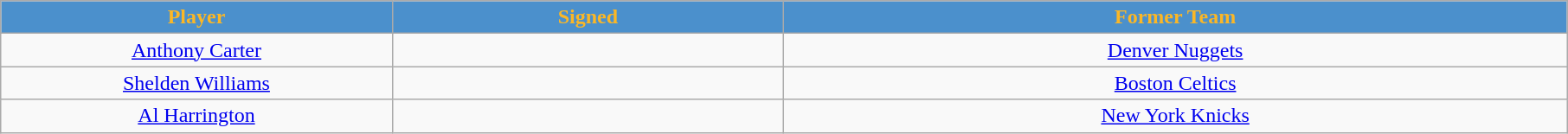<table class="wikitable sortable sortable">
<tr>
<th style="background:#4B90CC; color:#FBB726" width="10%">Player</th>
<th style="background:#4B90CC; color:#FBB726" width="10%">Signed</th>
<th style="background:#4B90CC; color:#FBB726" width="20%">Former Team</th>
</tr>
<tr style="text-align: center">
<td><a href='#'>Anthony Carter</a></td>
<td></td>
<td><a href='#'>Denver Nuggets</a></td>
</tr>
<tr style="text-align: center">
<td><a href='#'>Shelden Williams</a></td>
<td></td>
<td><a href='#'>Boston Celtics</a></td>
</tr>
<tr style="text-align: center">
<td><a href='#'>Al Harrington</a></td>
<td></td>
<td><a href='#'>New York Knicks</a></td>
</tr>
</table>
